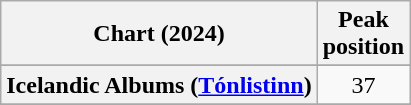<table class="wikitable sortable plainrowheaders" style="text-align:center">
<tr>
<th scope="col">Chart (2024)</th>
<th scope="col">Peak<br>position</th>
</tr>
<tr>
</tr>
<tr>
</tr>
<tr>
</tr>
<tr>
</tr>
<tr>
</tr>
<tr>
</tr>
<tr>
</tr>
<tr>
<th scope="row">Icelandic Albums (<a href='#'>Tónlistinn</a>)</th>
<td>37</td>
</tr>
<tr>
</tr>
<tr>
</tr>
<tr>
</tr>
<tr>
</tr>
<tr>
</tr>
<tr>
</tr>
<tr>
</tr>
<tr>
</tr>
</table>
